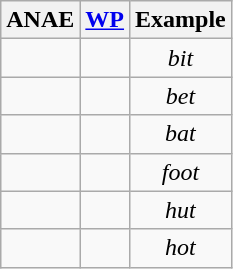<table class="wikitable sortable" style="text-align: center; float: left; margin-right: 1em;">
<tr>
<th>ANAE</th>
<th><a href='#'>WP</a></th>
<th>Example</th>
</tr>
<tr>
<td></td>
<td></td>
<td><em>bit</em></td>
</tr>
<tr>
<td></td>
<td></td>
<td><em>bet</em></td>
</tr>
<tr>
<td></td>
<td></td>
<td><em>bat</em></td>
</tr>
<tr>
<td></td>
<td></td>
<td><em>foot</em></td>
</tr>
<tr>
<td></td>
<td></td>
<td><em>hut</em></td>
</tr>
<tr>
<td></td>
<td></td>
<td><em>hot</em></td>
</tr>
</table>
